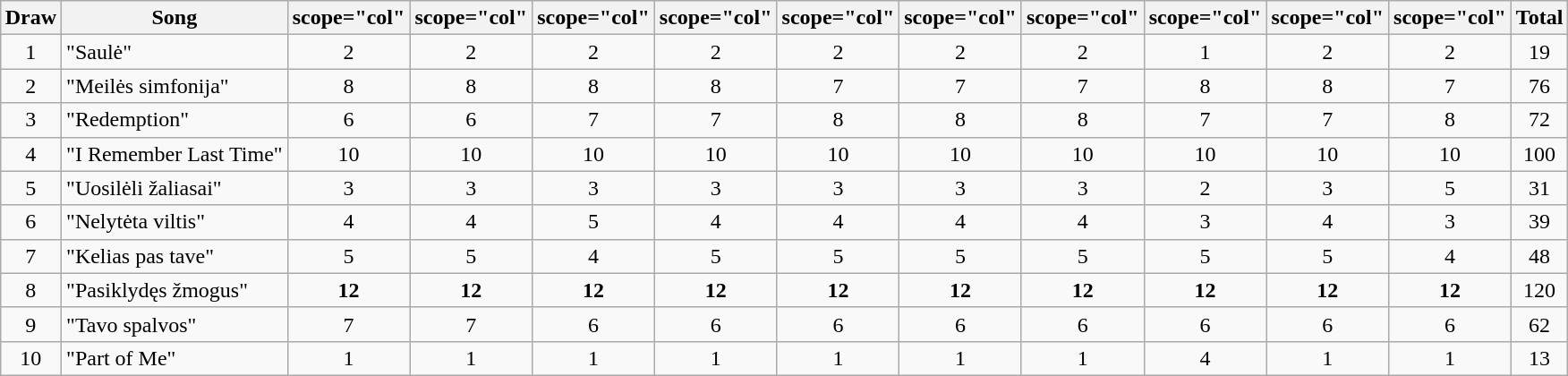<table class="wikitable collapsible" style="margin: 1em auto 1em auto; text-align:center">
<tr>
<th>Draw</th>
<th>Song</th>
<th>scope="col" </th>
<th>scope="col" </th>
<th>scope="col" </th>
<th>scope="col" </th>
<th>scope="col" </th>
<th>scope="col" </th>
<th>scope="col" </th>
<th>scope="col" </th>
<th>scope="col" </th>
<th>scope="col" </th>
<th>Total</th>
</tr>
<tr>
<td>1</td>
<td align="left">"Saulė"</td>
<td>2</td>
<td>2</td>
<td>2</td>
<td>2</td>
<td>2</td>
<td>2</td>
<td>2</td>
<td>1</td>
<td>2</td>
<td>2</td>
<td>19</td>
</tr>
<tr>
<td>2</td>
<td align="left">"Meilės simfonija"</td>
<td>8</td>
<td>8</td>
<td>8</td>
<td>8</td>
<td>7</td>
<td>7</td>
<td>7</td>
<td>8</td>
<td>8</td>
<td>7</td>
<td>76</td>
</tr>
<tr>
<td>3</td>
<td align="left">"Redemption"</td>
<td>6</td>
<td>6</td>
<td>7</td>
<td>7</td>
<td>8</td>
<td>8</td>
<td>8</td>
<td>7</td>
<td>7</td>
<td>8</td>
<td>72</td>
</tr>
<tr>
<td>4</td>
<td align="left">"I Remember Last Time"</td>
<td>10</td>
<td>10</td>
<td>10</td>
<td>10</td>
<td>10</td>
<td>10</td>
<td>10</td>
<td>10</td>
<td>10</td>
<td>10</td>
<td>100</td>
</tr>
<tr>
<td>5</td>
<td align="left">"Uosilėli žaliasai"</td>
<td>3</td>
<td>3</td>
<td>3</td>
<td>3</td>
<td>3</td>
<td>3</td>
<td>3</td>
<td>2</td>
<td>3</td>
<td>5</td>
<td>31</td>
</tr>
<tr>
<td>6</td>
<td align="left">"Nelytėta viltis"</td>
<td>4</td>
<td>4</td>
<td>5</td>
<td>4</td>
<td>4</td>
<td>4</td>
<td>4</td>
<td>3</td>
<td>4</td>
<td>3</td>
<td>39</td>
</tr>
<tr>
<td>7</td>
<td align="left">"Kelias pas tave"</td>
<td>5</td>
<td>5</td>
<td>4</td>
<td>5</td>
<td>5</td>
<td>5</td>
<td>5</td>
<td>5</td>
<td>5</td>
<td>4</td>
<td>48</td>
</tr>
<tr>
<td>8</td>
<td align="left">"Pasiklydęs žmogus"</td>
<td><strong>12</strong></td>
<td><strong>12</strong></td>
<td><strong>12</strong></td>
<td><strong>12</strong></td>
<td><strong>12</strong></td>
<td><strong>12</strong></td>
<td><strong>12</strong></td>
<td><strong>12</strong></td>
<td><strong>12</strong></td>
<td><strong>12</strong></td>
<td>120</td>
</tr>
<tr>
<td>9</td>
<td align="left">"Tavo spalvos"</td>
<td>7</td>
<td>7</td>
<td>6</td>
<td>6</td>
<td>6</td>
<td>6</td>
<td>6</td>
<td>6</td>
<td>6</td>
<td>6</td>
<td>62</td>
</tr>
<tr>
<td>10</td>
<td align="left">"Part of Me"</td>
<td>1</td>
<td>1</td>
<td>1</td>
<td>1</td>
<td>1</td>
<td>1</td>
<td>1</td>
<td>4</td>
<td>1</td>
<td>1</td>
<td>13</td>
</tr>
</table>
